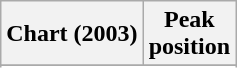<table class="wikitable plainrowheaders" style="text-align:center">
<tr>
<th scope="col">Chart (2003)</th>
<th scope="col">Peak<br>position</th>
</tr>
<tr>
</tr>
<tr>
</tr>
</table>
